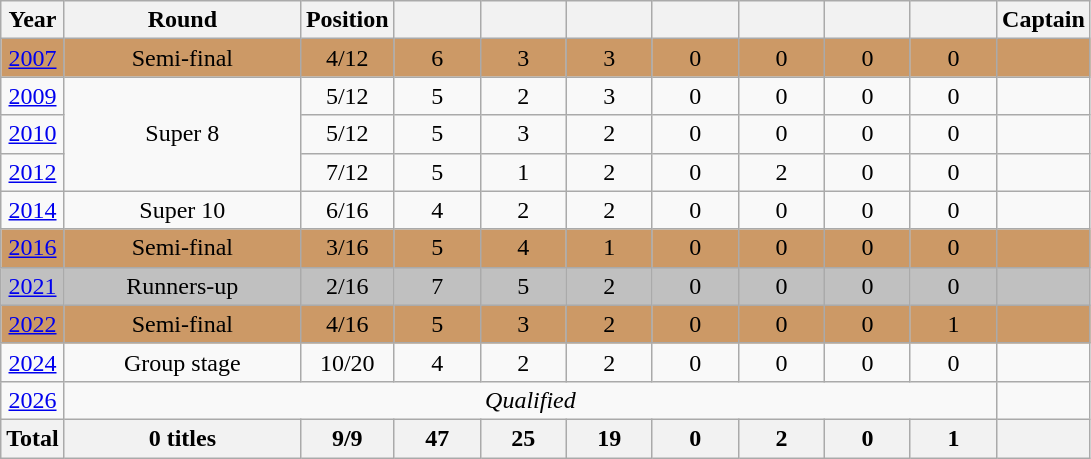<table class="wikitable" style="text-align:center">
<tr>
<th scope=col>Year</th>
<th width=150>Round</th>
<th width=50>Position</th>
<th width=50></th>
<th width=50></th>
<th width=50></th>
<th width=50></th>
<th width=50></th>
<th width=50></th>
<th width=50></th>
<th width=50>Captain</th>
</tr>
<tr style="background:#c96">
<td> <a href='#'>2007</a></td>
<td>Semi-final</td>
<td>4/12</td>
<td>6</td>
<td>3</td>
<td>3</td>
<td>0</td>
<td>0</td>
<td>0</td>
<td>0</td>
<td></td>
</tr>
<tr>
<td> <a href='#'>2009</a></td>
<td rowspan=3>Super 8</td>
<td>5/12</td>
<td>5</td>
<td>2</td>
<td>3</td>
<td>0</td>
<td>0</td>
<td>0</td>
<td>0</td>
<td></td>
</tr>
<tr>
<td> <a href='#'>2010</a></td>
<td>5/12</td>
<td>5</td>
<td>3</td>
<td>2</td>
<td>0</td>
<td>0</td>
<td>0</td>
<td>0</td>
<td></td>
</tr>
<tr>
<td> <a href='#'>2012</a></td>
<td>7/12</td>
<td>5</td>
<td>1</td>
<td>2</td>
<td>0</td>
<td>2</td>
<td>0</td>
<td>0</td>
<td></td>
</tr>
<tr>
<td> <a href='#'>2014</a></td>
<td>Super 10</td>
<td>6/16</td>
<td>4</td>
<td>2</td>
<td>2</td>
<td>0</td>
<td>0</td>
<td>0</td>
<td>0</td>
<td></td>
</tr>
<tr style="background:#c96">
<td> <a href='#'>2016</a></td>
<td>Semi-final</td>
<td>3/16</td>
<td>5</td>
<td>4</td>
<td>1</td>
<td>0</td>
<td>0</td>
<td>0</td>
<td>0</td>
<td></td>
</tr>
<tr style="background:silver">
<td>  <a href='#'>2021</a></td>
<td>Runners-up</td>
<td>2/16</td>
<td>7</td>
<td>5</td>
<td>2</td>
<td>0</td>
<td>0</td>
<td>0</td>
<td>0</td>
<td></td>
</tr>
<tr style="background:#c96">
<td> <a href='#'>2022</a></td>
<td>Semi-final</td>
<td>4/16</td>
<td>5</td>
<td>3</td>
<td>2</td>
<td>0</td>
<td>0</td>
<td>0</td>
<td>1</td>
<td></td>
</tr>
<tr>
<td>  <a href='#'>2024</a></td>
<td>Group stage</td>
<td>10/20</td>
<td>4</td>
<td>2</td>
<td>2</td>
<td>0</td>
<td>0</td>
<td>0</td>
<td>0</td>
<td></td>
</tr>
<tr>
<td>  <a href='#'>2026</a></td>
<td colspan=9><em>Qualified</em></td>
</tr>
<tr>
<th>Total</th>
<th>0 titles</th>
<th>9/9</th>
<th>47</th>
<th>25</th>
<th>19</th>
<th>0</th>
<th>2</th>
<th>0</th>
<th>1</th>
<th></th>
</tr>
</table>
